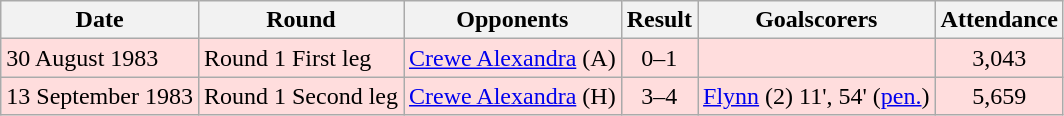<table class="wikitable">
<tr>
<th>Date</th>
<th>Round</th>
<th>Opponents</th>
<th>Result</th>
<th>Goalscorers</th>
<th>Attendance</th>
</tr>
<tr bgcolor="#ffdddd">
<td>30 August 1983</td>
<td>Round 1 First leg</td>
<td><a href='#'>Crewe Alexandra</a> (A)</td>
<td align="center">0–1</td>
<td></td>
<td align="center">3,043</td>
</tr>
<tr bgcolor="#ffdddd">
<td>13 September 1983</td>
<td>Round 1 Second leg</td>
<td><a href='#'>Crewe Alexandra</a> (H)</td>
<td align="center">3–4</td>
<td><a href='#'>Flynn</a> (2) 11', 54' (<a href='#'>pen.</a>)</td>
<td align="center">5,659</td>
</tr>
</table>
